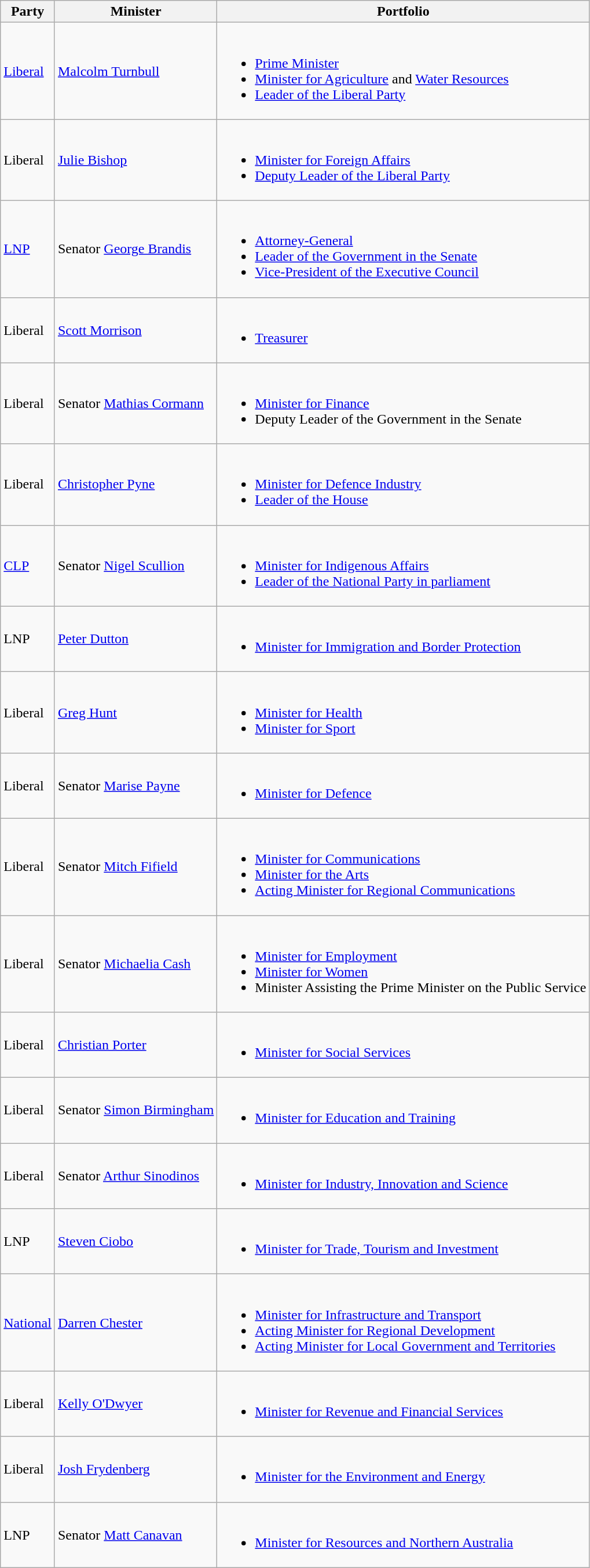<table class="wikitable sortable">
<tr>
<th>Party</th>
<th>Minister</th>
<th>Portfolio</th>
</tr>
<tr>
<td><a href='#'>Liberal</a></td>
<td><a href='#'>Malcolm Turnbull</a> </td>
<td><br><ul><li><a href='#'>Prime Minister</a></li><li><a href='#'>Minister for Agriculture</a> and <a href='#'>Water Resources</a></li><li><a href='#'>Leader of the Liberal Party</a></li></ul></td>
</tr>
<tr>
<td>Liberal</td>
<td><a href='#'>Julie Bishop</a> </td>
<td><br><ul><li><a href='#'>Minister for Foreign Affairs</a></li><li><a href='#'>Deputy Leader of the Liberal Party</a></li></ul></td>
</tr>
<tr>
<td><a href='#'>LNP</a></td>
<td>Senator <a href='#'>George Brandis</a> </td>
<td><br><ul><li><a href='#'>Attorney-General</a></li><li><a href='#'>Leader of the Government in the Senate</a></li><li><a href='#'>Vice-President of the Executive Council</a></li></ul></td>
</tr>
<tr>
<td>Liberal</td>
<td><a href='#'>Scott Morrison</a> </td>
<td><br><ul><li><a href='#'>Treasurer</a></li></ul></td>
</tr>
<tr>
<td>Liberal</td>
<td>Senator <a href='#'>Mathias Cormann</a></td>
<td><br><ul><li><a href='#'>Minister for Finance</a></li><li>Deputy Leader of the Government in the Senate</li></ul></td>
</tr>
<tr>
<td>Liberal</td>
<td><a href='#'>Christopher Pyne</a> </td>
<td><br><ul><li><a href='#'>Minister for Defence Industry</a></li><li><a href='#'>Leader of the House</a></li></ul></td>
</tr>
<tr>
<td><a href='#'>CLP</a></td>
<td>Senator <a href='#'>Nigel Scullion</a></td>
<td><br><ul><li><a href='#'>Minister for Indigenous Affairs</a></li><li><a href='#'>Leader of the National Party in parliament</a></li></ul></td>
</tr>
<tr>
<td>LNP</td>
<td><a href='#'>Peter Dutton</a> </td>
<td><br><ul><li><a href='#'>Minister for Immigration and Border Protection</a></li></ul></td>
</tr>
<tr>
<td>Liberal</td>
<td><a href='#'>Greg Hunt</a> </td>
<td><br><ul><li><a href='#'>Minister for Health</a></li><li><a href='#'>Minister for Sport</a></li></ul></td>
</tr>
<tr>
<td>Liberal</td>
<td>Senator <a href='#'>Marise Payne</a></td>
<td><br><ul><li><a href='#'>Minister for Defence</a></li></ul></td>
</tr>
<tr>
<td>Liberal</td>
<td>Senator <a href='#'>Mitch Fifield</a></td>
<td><br><ul><li><a href='#'>Minister for Communications</a></li><li><a href='#'>Minister for the Arts</a></li><li><a href='#'>Acting Minister for Regional Communications</a></li></ul></td>
</tr>
<tr>
<td>Liberal</td>
<td>Senator <a href='#'>Michaelia Cash</a></td>
<td><br><ul><li><a href='#'>Minister for Employment</a></li><li><a href='#'>Minister for Women</a></li><li>Minister Assisting the Prime Minister on the Public Service</li></ul></td>
</tr>
<tr>
<td>Liberal</td>
<td><a href='#'>Christian Porter</a> </td>
<td><br><ul><li><a href='#'>Minister for Social Services</a></li></ul></td>
</tr>
<tr>
<td>Liberal</td>
<td>Senator <a href='#'>Simon Birmingham</a></td>
<td><br><ul><li><a href='#'>Minister for Education and Training</a></li></ul></td>
</tr>
<tr>
<td>Liberal</td>
<td>Senator <a href='#'>Arthur Sinodinos</a> </td>
<td><br><ul><li><a href='#'>Minister for Industry, Innovation and Science</a></li></ul></td>
</tr>
<tr>
<td>LNP</td>
<td><a href='#'>Steven Ciobo</a> </td>
<td><br><ul><li><a href='#'>Minister for Trade, Tourism and Investment</a></li></ul></td>
</tr>
<tr>
<td><a href='#'>National</a></td>
<td><a href='#'>Darren Chester</a>  </td>
<td><br><ul><li><a href='#'>Minister for Infrastructure and Transport</a></li><li><a href='#'>Acting Minister for Regional Development</a></li><li><a href='#'>Acting Minister for Local Government and Territories</a></li></ul></td>
</tr>
<tr>
<td>Liberal</td>
<td><a href='#'>Kelly O'Dwyer</a> </td>
<td><br><ul><li><a href='#'>Minister for Revenue and Financial Services</a></li></ul></td>
</tr>
<tr>
<td>Liberal</td>
<td><a href='#'>Josh Frydenberg</a> </td>
<td><br><ul><li><a href='#'>Minister for the Environment and Energy</a></li></ul></td>
</tr>
<tr>
<td>LNP</td>
<td>Senator <a href='#'>Matt Canavan</a></td>
<td><br><ul><li><a href='#'>Minister for Resources and Northern Australia</a></li></ul></td>
</tr>
</table>
